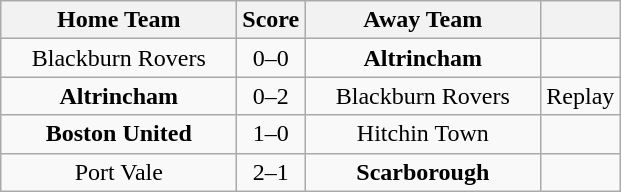<table class="wikitable" style="text-align:center">
<tr>
<th width=150>Home Team</th>
<th width=20>Score</th>
<th width=150>Away Team</th>
<th></th>
</tr>
<tr>
<td>Blackburn Rovers</td>
<td>0–0</td>
<td><strong>Altrincham</strong></td>
<td></td>
</tr>
<tr>
<td><strong>Altrincham</strong></td>
<td>0–2</td>
<td>Blackburn Rovers</td>
<td>Replay</td>
</tr>
<tr>
<td><strong>Boston United</strong></td>
<td>1–0</td>
<td>Hitchin Town</td>
<td></td>
</tr>
<tr>
<td>Port Vale</td>
<td>2–1</td>
<td><strong>Scarborough</strong></td>
<td></td>
</tr>
</table>
